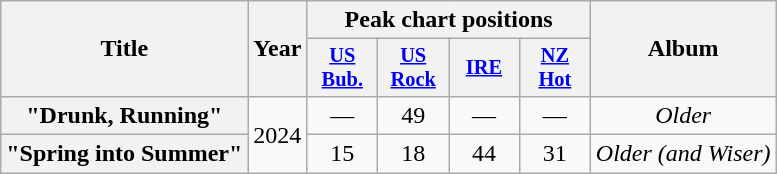<table class="wikitable plainrowheaders" style="text-align:center;" border="1">
<tr>
<th scope="col" rowspan="2">Title</th>
<th scope="col" rowspan="2">Year</th>
<th scope="col" colspan="4">Peak chart positions</th>
<th scope="col" rowspan="2">Album</th>
</tr>
<tr>
<th scope="col" style="width:3em;font-size:85%"><a href='#'>US<br>Bub.</a><br></th>
<th scope="col" style="width:3em;font-size:85%"><a href='#'>US<br>Rock</a><br></th>
<th scope="col" style="width:3em;font-size:85%"><a href='#'>IRE</a><br></th>
<th scope="col" style="width:3em;font-size:85%"><a href='#'>NZ<br>Hot</a><br></th>
</tr>
<tr>
<th scope="row">"Drunk, Running"</th>
<td rowspan="2">2024</td>
<td>—</td>
<td>49</td>
<td>—</td>
<td>—</td>
<td><em>Older</em></td>
</tr>
<tr>
<th scope="row">"Spring into Summer"</th>
<td>15</td>
<td>18</td>
<td>44<br></td>
<td>31</td>
<td><em>Older (and Wiser)</em></td>
</tr>
</table>
